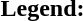<table class="toccolours" style="font-size:100%; white-space:nowrap;">
<tr>
<td><strong>Legend:</strong></td>
<td>      </td>
</tr>
<tr>
<td></td>
</tr>
<tr>
<td></td>
</tr>
</table>
